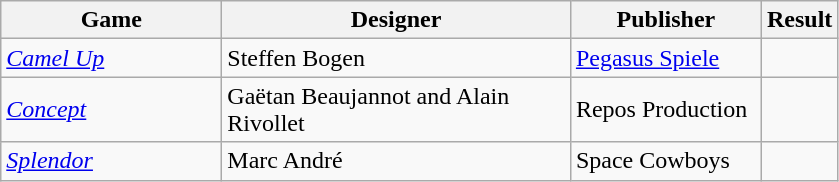<table class="wikitable">
<tr>
<th style="width:140px;">Game</th>
<th style="width:225px;">Designer</th>
<th style="width:120px;">Publisher</th>
<th>Result</th>
</tr>
<tr>
<td><em><a href='#'>Camel Up</a></em></td>
<td>Steffen Bogen</td>
<td><a href='#'>Pegasus Spiele</a></td>
<td></td>
</tr>
<tr>
<td><a href='#'><em>Concept</em></a></td>
<td>Gaëtan Beaujannot and Alain Rivollet</td>
<td>Repos Production</td>
<td></td>
</tr>
<tr>
<td><a href='#'><em>Splendor</em></a></td>
<td>Marc André</td>
<td>Space Cowboys</td>
<td></td>
</tr>
</table>
